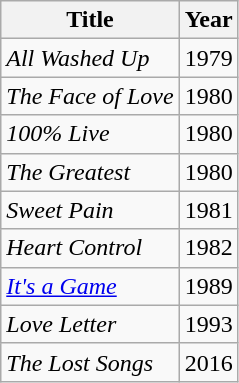<table class="wikitable">
<tr>
<th>Title</th>
<th>Year</th>
</tr>
<tr>
<td><em>All Washed Up</em></td>
<td>1979</td>
</tr>
<tr>
<td><em>The Face of Love</em></td>
<td>1980</td>
</tr>
<tr>
<td><em>100% Live</em></td>
<td>1980</td>
</tr>
<tr>
<td><em>The Greatest</em></td>
<td>1980</td>
</tr>
<tr>
<td><em>Sweet Pain</em></td>
<td>1981</td>
</tr>
<tr>
<td><em>Heart Control</em></td>
<td>1982</td>
</tr>
<tr>
<td><em><a href='#'>It's a Game</a></em></td>
<td>1989</td>
</tr>
<tr>
<td><em>Love Letter</em></td>
<td>1993</td>
</tr>
<tr>
<td><em>The Lost Songs</em></td>
<td>2016</td>
</tr>
</table>
